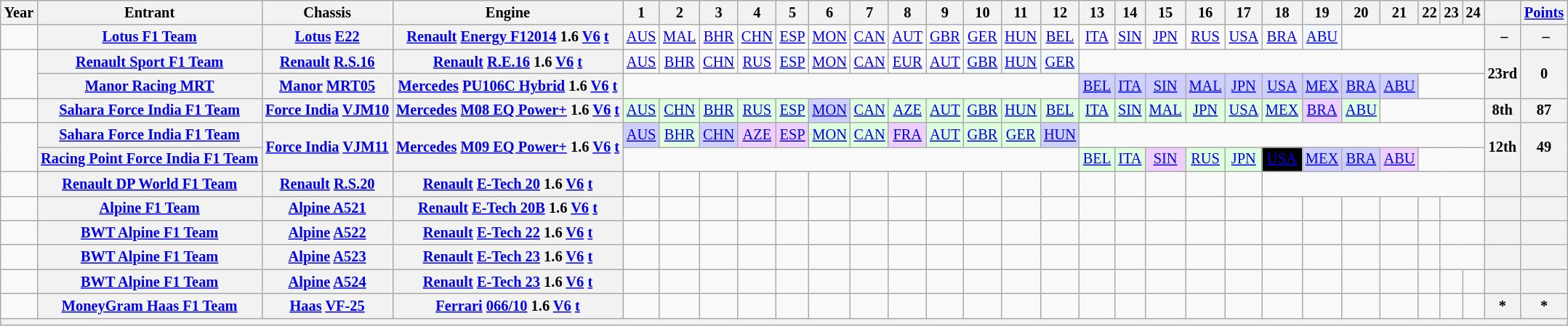<table class="wikitable" style="font-size: 85%; text-align: center">
<tr>
<th>Year</th>
<th>Entrant</th>
<th>Chassis</th>
<th>Engine</th>
<th>1</th>
<th>2</th>
<th>3</th>
<th>4</th>
<th>5</th>
<th>6</th>
<th>7</th>
<th>8</th>
<th>9</th>
<th>10</th>
<th>11</th>
<th>12</th>
<th>13</th>
<th>14</th>
<th>15</th>
<th>16</th>
<th>17</th>
<th>18</th>
<th>19</th>
<th>20</th>
<th>21</th>
<th>22</th>
<th>23</th>
<th>24</th>
<th></th>
<th><a href='#'>Points</a></th>
</tr>
<tr>
<td></td>
<th nowrap><a href='#'>Lotus F1 Team</a></th>
<th nowrap><a href='#'>Lotus</a> <a href='#'>E22</a></th>
<th nowrap><a href='#'>Renault</a> <a href='#'>Energy F12014</a> 1.6 <a href='#'>V6</a> <a href='#'>t</a></th>
<td><a href='#'>AUS</a></td>
<td><a href='#'>MAL</a></td>
<td><a href='#'>BHR</a></td>
<td><a href='#'>CHN</a></td>
<td><a href='#'>ESP</a></td>
<td><a href='#'>MON</a></td>
<td><a href='#'>CAN</a></td>
<td><a href='#'>AUT</a></td>
<td><a href='#'>GBR</a></td>
<td><a href='#'>GER</a></td>
<td><a href='#'>HUN</a></td>
<td><a href='#'>BEL</a></td>
<td><a href='#'>ITA</a></td>
<td><a href='#'>SIN</a></td>
<td><a href='#'>JPN</a></td>
<td><a href='#'>RUS</a></td>
<td><a href='#'>USA</a></td>
<td><a href='#'>BRA</a></td>
<td style="background:#F1F8FF;"><a href='#'>ABU</a><br></td>
<td colspan=5></td>
<th> –</th>
<th> –</th>
</tr>
<tr>
<td id=2016R rowspan="2"></td>
<th nowrap><a href='#'>Renault Sport F1 Team</a></th>
<th nowrap><a href='#'>Renault</a> <a href='#'>R.S.16</a></th>
<th nowrap><a href='#'>Renault</a> <a href='#'>R.E.16</a> 1.6 <a href='#'>V6</a> <a href='#'>t</a></th>
<td><a href='#'>AUS</a></td>
<td><a href='#'>BHR</a></td>
<td><a href='#'>CHN</a></td>
<td><a href='#'>RUS</a></td>
<td style="background:#F1F8FF;"><a href='#'>ESP</a><br></td>
<td><a href='#'>MON</a></td>
<td><a href='#'>CAN</a></td>
<td><a href='#'>EUR</a></td>
<td><a href='#'>AUT</a></td>
<td style="background:#F1F8FF;"><a href='#'>GBR</a><br></td>
<td style="background:#F1F8FF;"><a href='#'>HUN</a><br></td>
<td style="background:#F1F8FF;"><a href='#'>GER</a><br></td>
<td colspan=12></td>
<th rowspan="2">23rd</th>
<th rowspan="2">0</th>
</tr>
<tr>
<th nowrap><a href='#'>Manor Racing MRT</a></th>
<th nowrap><a href='#'>Manor</a> <a href='#'>MRT05</a></th>
<th nowrap><a href='#'>Mercedes</a> <a href='#'>PU106C Hybrid</a> 1.6 <a href='#'>V6</a> <a href='#'>t</a></th>
<td colspan=12></td>
<td style="background:#CFCFFF;"><a href='#'>BEL</a><br></td>
<td style="background:#CFCFFF;"><a href='#'>ITA</a><br></td>
<td style="background:#CFCFFF;"><a href='#'>SIN</a><br></td>
<td style="background:#CFCFFF;"><a href='#'>MAL</a><br></td>
<td style="background:#CFCFFF;"><a href='#'>JPN</a><br></td>
<td style="background:#CFCFFF;"><a href='#'>USA</a><br></td>
<td style="background:#CFCFFF;"><a href='#'>MEX</a><br></td>
<td style="background:#CFCFFF;"><a href='#'>BRA</a><br></td>
<td style="background:#CFCFFF;"><a href='#'>ABU</a><br></td>
<td colspan=3></td>
</tr>
<tr>
<td id=2017R></td>
<th nowrap><a href='#'>Sahara Force India F1 Team</a></th>
<th nowrap><a href='#'>Force India</a> <a href='#'>VJM10</a></th>
<th nowrap><a href='#'>Mercedes</a> <a href='#'>M08 EQ Power+</a> 1.6 <a href='#'>V6</a> <a href='#'>t</a></th>
<td style="background:#DFFFDF;"><a href='#'>AUS</a><br></td>
<td style="background:#DFFFDF;"><a href='#'>CHN</a><br></td>
<td style="background:#DFFFDF;"><a href='#'>BHR</a><br></td>
<td style="background:#DFFFDF;"><a href='#'>RUS</a><br></td>
<td style="background:#DFFFDF;"><a href='#'>ESP</a><br></td>
<td style="background:#CFCFFF;"><a href='#'>MON</a><br></td>
<td style="background:#DFFFDF;"><a href='#'>CAN</a><br></td>
<td style="background:#DFFFDF;"><a href='#'>AZE</a><br></td>
<td style="background:#DFFFDF;"><a href='#'>AUT</a><br></td>
<td style="background:#DFFFDF;"><a href='#'>GBR</a><br></td>
<td style="background:#DFFFDF;"><a href='#'>HUN</a><br></td>
<td style="background:#DFFFDF;"><a href='#'>BEL</a><br></td>
<td style="background:#DFFFDF;"><a href='#'>ITA</a><br></td>
<td style="background:#DFFFDF;"><a href='#'>SIN</a><br></td>
<td style="background:#DFFFDF;"><a href='#'>MAL</a><br></td>
<td style="background:#DFFFDF;"><a href='#'>JPN</a><br></td>
<td style="background:#DFFFDF;"><a href='#'>USA</a><br></td>
<td style="background:#DFFFDF;"><a href='#'>MEX</a><br></td>
<td style="background:#EFCFFF;"><a href='#'>BRA</a><br></td>
<td style="background:#DFFFDF;"><a href='#'>ABU</a><br></td>
<td colspan=4></td>
<th>8th</th>
<th>87</th>
</tr>
<tr>
<td id=2018R rowspan="2"></td>
<th nowrap><a href='#'>Sahara Force India F1 Team</a></th>
<th rowspan="2" nowrap><a href='#'>Force India</a> <a href='#'>VJM11</a></th>
<th rowspan="2" nowrap><a href='#'>Mercedes</a> <a href='#'>M09 EQ Power+</a> 1.6 <a href='#'>V6</a> <a href='#'>t</a></th>
<td style="background:#CFCFFF;"><a href='#'>AUS</a><br></td>
<td style="background:#DFFFDF;"><a href='#'>BHR</a><br></td>
<td style="background:#CFCFFF;"><a href='#'>CHN</a><br></td>
<td style="background:#EFCFFF;"><a href='#'>AZE</a><br></td>
<td style="background:#EFCFFF;"><a href='#'>ESP</a><br></td>
<td style="background:#DFFFDF;"><a href='#'>MON</a><br></td>
<td style="background:#DFFFDF;"><a href='#'>CAN</a><br></td>
<td style="background:#EFCFFF;"><a href='#'>FRA</a><br></td>
<td style="background:#DFFFDF;"><a href='#'>AUT</a><br></td>
<td style="background:#DFFFDF;"><a href='#'>GBR</a><br></td>
<td style="background:#DFFFDF;"><a href='#'>GER</a><br></td>
<td style="background:#CFCFFF;"><a href='#'>HUN</a><br></td>
<td colspan=12></td>
<th rowspan="2">12th</th>
<th rowspan="2">49</th>
</tr>
<tr>
<th nowrap><a href='#'>Racing Point Force India F1 Team</a></th>
<td colspan=12></td>
<td style="background:#DFFFDF;"><a href='#'>BEL</a><br></td>
<td style="background:#DFFFDF;"><a href='#'>ITA</a><br></td>
<td style="background:#EFCFFF;"><a href='#'>SIN</a><br></td>
<td style="background:#DFFFDF;"><a href='#'>RUS</a><br></td>
<td style="background:#DFFFDF;"><a href='#'>JPN</a><br></td>
<td style="background:#000000; color:white"><a href='#'><span>USA</span></a><br></td>
<td style="background:#CFCFFF;"><a href='#'>MEX</a><br></td>
<td style="background:#CFCFFF;"><a href='#'>BRA</a><br></td>
<td style="background:#EFCFFF;"><a href='#'>ABU</a><br></td>
<td colspan=3></td>
</tr>
<tr>
<td id=2020R></td>
<th nowrap><a href='#'>Renault DP World F1 Team</a></th>
<th nowrap><a href='#'>Renault</a> <a href='#'>R.S.20</a></th>
<th nowrap><a href='#'>Renault</a> <a href='#'>E-Tech 20</a> 1.6 <a href='#'>V6</a> <a href='#'>t</a></th>
<td></td>
<td></td>
<td></td>
<td></td>
<td></td>
<td></td>
<td></td>
<td></td>
<td></td>
<td></td>
<td></td>
<td></td>
<td></td>
<td></td>
<td></td>
<td></td>
<td></td>
<td colspan=7></td>
<th></th>
<th></th>
</tr>
<tr>
<td></td>
<th nowrap><a href='#'>Alpine F1 Team</a></th>
<th nowrap><a href='#'>Alpine A521</a></th>
<th nowrap><a href='#'>Renault</a> <a href='#'>E-Tech 20B</a> 1.6 <a href='#'>V6</a> <a href='#'>t</a></th>
<td></td>
<td></td>
<td></td>
<td></td>
<td></td>
<td></td>
<td></td>
<td></td>
<td></td>
<td></td>
<td></td>
<td></td>
<td></td>
<td></td>
<td></td>
<td></td>
<td></td>
<td></td>
<td></td>
<td></td>
<td></td>
<td></td>
<td colspan=2></td>
<th></th>
<th></th>
</tr>
<tr>
<td id=2022R></td>
<th nowrap><a href='#'>BWT Alpine F1 Team</a></th>
<th nowrap><a href='#'>Alpine</a> <a href='#'>A522</a></th>
<th nowrap><a href='#'>Renault</a> <a href='#'>E-Tech 22</a> 1.6 <a href='#'>V6</a> <a href='#'>t</a></th>
<td></td>
<td></td>
<td></td>
<td></td>
<td></td>
<td></td>
<td></td>
<td></td>
<td></td>
<td></td>
<td></td>
<td></td>
<td></td>
<td></td>
<td></td>
<td></td>
<td></td>
<td></td>
<td></td>
<td></td>
<td></td>
<td></td>
<td colspan=2></td>
<th></th>
<th></th>
</tr>
<tr>
<td id=2023R></td>
<th nowrap><a href='#'>BWT Alpine F1 Team</a></th>
<th nowrap><a href='#'>Alpine</a> <a href='#'>A523</a></th>
<th nowrap><a href='#'>Renault</a> <a href='#'>E-Tech 23</a> 1.6 <a href='#'>V6</a> <a href='#'>t</a></th>
<td></td>
<td></td>
<td></td>
<td></td>
<td></td>
<td></td>
<td></td>
<td></td>
<td></td>
<td></td>
<td></td>
<td></td>
<td></td>
<td></td>
<td></td>
<td></td>
<td></td>
<td></td>
<td></td>
<td></td>
<td></td>
<td></td>
<td colspan=2></td>
<th></th>
<th></th>
</tr>
<tr>
<td id=2024R></td>
<th nowrap><a href='#'>BWT Alpine F1 Team</a></th>
<th nowrap><a href='#'>Alpine</a> <a href='#'>A524</a></th>
<th nowrap><a href='#'>Renault</a> <a href='#'>E-Tech 23</a> 1.6 <a href='#'>V6</a> <a href='#'>t</a></th>
<td></td>
<td></td>
<td></td>
<td></td>
<td></td>
<td></td>
<td></td>
<td></td>
<td></td>
<td></td>
<td></td>
<td></td>
<td></td>
<td></td>
<td></td>
<td></td>
<td></td>
<td></td>
<td></td>
<td></td>
<td></td>
<td></td>
<td></td>
<td></td>
<th></th>
<th></th>
</tr>
<tr>
<td id=2025R></td>
<th><a href='#'>MoneyGram Haas F1 Team</a></th>
<th><a href='#'>Haas</a> <a href='#'>VF-25</a></th>
<th><a href='#'>Ferrari</a> <a href='#'>066/10</a> 1.6 <a href='#'>V6</a> <a href='#'>t</a></th>
<td></td>
<td></td>
<td></td>
<td></td>
<td></td>
<td></td>
<td></td>
<td></td>
<td></td>
<td></td>
<td></td>
<td></td>
<td></td>
<td></td>
<td></td>
<td></td>
<td></td>
<td></td>
<td></td>
<td></td>
<td></td>
<td></td>
<td></td>
<td></td>
<th>*</th>
<th>*</th>
</tr>
<tr>
<th colspan="30"></th>
</tr>
</table>
